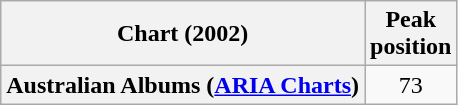<table class="wikitable sortable plainrowheaders" style="text-align:center">
<tr>
<th scope="col">Chart (2002)</th>
<th scope="col">Peak<br>position</th>
</tr>
<tr>
<th scope="row">Australian Albums (<a href='#'>ARIA Charts</a>)</th>
<td>73</td>
</tr>
</table>
